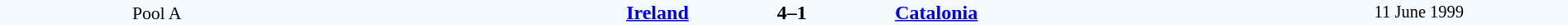<table style="width: 100%; background:#F5FAFF;" cellspacing="0">
<tr>
<td align=center rowspan=3 width=20% style=font-size:90%>Pool A</td>
</tr>
<tr>
<td width=24% align=right><strong><a href='#'>Ireland</a></strong></td>
<td align=center width=13%><strong>4–1</strong></td>
<td width=24%><strong><a href='#'>Catalonia</a></strong></td>
<td style=font-size:85% rowspan=3 align=center>11 June 1999</td>
</tr>
</table>
